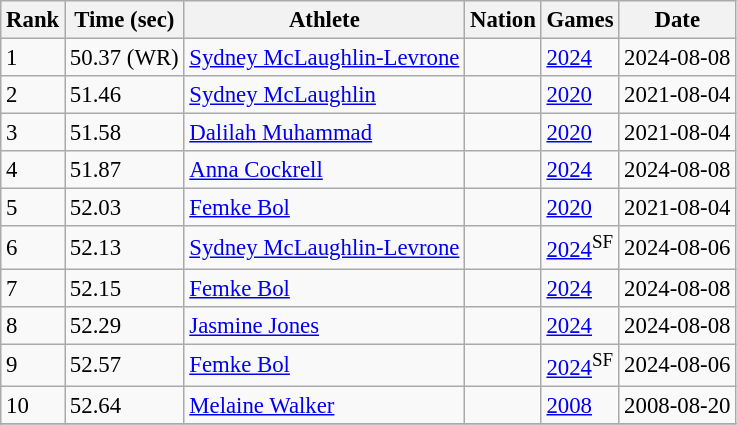<table class=wikitable style="font-size:95%">
<tr>
<th>Rank</th>
<th>Time (sec)</th>
<th>Athlete</th>
<th>Nation</th>
<th>Games</th>
<th>Date</th>
</tr>
<tr>
<td>1</td>
<td>50.37 (WR)</td>
<td><a href='#'>Sydney McLaughlin-Levrone</a></td>
<td></td>
<td><a href='#'>2024</a></td>
<td>2024-08-08</td>
</tr>
<tr>
<td>2</td>
<td>51.46</td>
<td><a href='#'>Sydney McLaughlin</a></td>
<td></td>
<td><a href='#'>2020</a></td>
<td>2021-08-04</td>
</tr>
<tr>
<td>3</td>
<td>51.58</td>
<td><a href='#'>Dalilah Muhammad</a></td>
<td></td>
<td><a href='#'>2020</a></td>
<td>2021-08-04</td>
</tr>
<tr>
<td>4</td>
<td>51.87</td>
<td><a href='#'>Anna Cockrell</a></td>
<td></td>
<td><a href='#'>2024</a></td>
<td>2024-08-08</td>
</tr>
<tr>
<td>5</td>
<td>52.03</td>
<td><a href='#'>Femke Bol</a></td>
<td></td>
<td><a href='#'>2020</a></td>
<td>2021-08-04</td>
</tr>
<tr>
<td>6</td>
<td>52.13</td>
<td><a href='#'>Sydney McLaughlin-Levrone</a></td>
<td></td>
<td><a href='#'>2024</a><sup>SF</sup></td>
<td>2024-08-06</td>
</tr>
<tr>
<td>7</td>
<td>52.15</td>
<td><a href='#'>Femke Bol</a></td>
<td></td>
<td><a href='#'>2024</a></td>
<td>2024-08-08</td>
</tr>
<tr>
<td>8</td>
<td>52.29</td>
<td><a href='#'>Jasmine Jones</a></td>
<td></td>
<td><a href='#'>2024</a></td>
<td>2024-08-08</td>
</tr>
<tr>
<td>9</td>
<td>52.57</td>
<td><a href='#'>Femke Bol</a></td>
<td></td>
<td><a href='#'>2024</a><sup>SF</sup></td>
<td>2024-08-06</td>
</tr>
<tr>
<td>10</td>
<td>52.64</td>
<td><a href='#'>Melaine Walker</a></td>
<td></td>
<td><a href='#'>2008</a></td>
<td>2008-08-20</td>
</tr>
<tr>
</tr>
</table>
